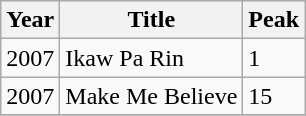<table class="wikitable">
<tr>
<th>Year</th>
<th>Title</th>
<th>Peak</th>
</tr>
<tr>
<td>2007</td>
<td>Ikaw Pa Rin</td>
<td>1</td>
</tr>
<tr>
<td>2007</td>
<td>Make Me Believe</td>
<td>15</td>
</tr>
<tr>
</tr>
</table>
